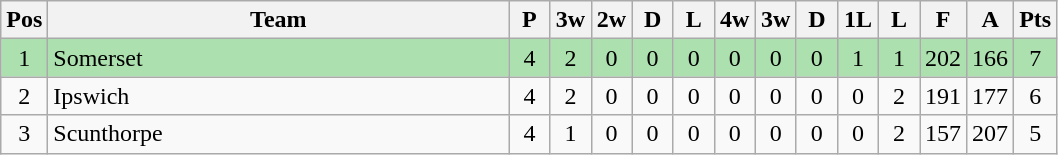<table class="wikitable" style="font-size: 100%">
<tr>
<th width=20>Pos</th>
<th width=300>Team</th>
<th width=20>P</th>
<th width=20>3w</th>
<th width=20>2w</th>
<th width=20>D</th>
<th width=20>L</th>
<th width=20>4w</th>
<th width=20>3w</th>
<th width=20>D</th>
<th width=20>1L</th>
<th width=20>L</th>
<th width=20>F</th>
<th width=20>A</th>
<th width=20>Pts</th>
</tr>
<tr align=center style="background:#ACE1AF">
<td>1</td>
<td align="left">Somerset</td>
<td>4</td>
<td>2</td>
<td>0</td>
<td>0</td>
<td>0</td>
<td>0</td>
<td>0</td>
<td>0</td>
<td>1</td>
<td>1</td>
<td>202</td>
<td>166</td>
<td>7</td>
</tr>
<tr align=center>
<td>2</td>
<td align="left">Ipswich</td>
<td>4</td>
<td>2</td>
<td>0</td>
<td>0</td>
<td>0</td>
<td>0</td>
<td>0</td>
<td>0</td>
<td>0</td>
<td>2</td>
<td>191</td>
<td>177</td>
<td>6</td>
</tr>
<tr align=center>
<td>3</td>
<td align="left">Scunthorpe</td>
<td>4</td>
<td>1</td>
<td>0</td>
<td>0</td>
<td>0</td>
<td>0</td>
<td>0</td>
<td>0</td>
<td>0</td>
<td>2</td>
<td>157</td>
<td>207</td>
<td>5</td>
</tr>
</table>
